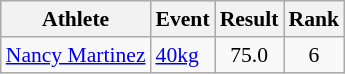<table class=wikitable style="font-size:90%">
<tr>
<th>Athlete</th>
<th>Event</th>
<th>Result</th>
<th>Rank</th>
</tr>
<tr>
<td><a href='#'>Nancy Martinez</a></td>
<td><a href='#'>40kg</a></td>
<td style="text-align:center;">75.0</td>
<td style="text-align:center;">6</td>
</tr>
</table>
